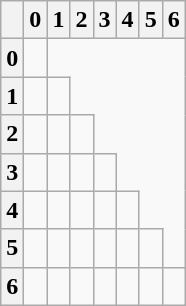<table style="text-align:right;" class="wikitable">
<tr>
<th></th>
<th>0</th>
<th>1</th>
<th>2</th>
<th>3</th>
<th>4</th>
<th>5</th>
<th>6</th>
</tr>
<tr>
<th>0</th>
<td></td>
</tr>
<tr>
<th>1</th>
<td></td>
<td></td>
</tr>
<tr>
<th>2</th>
<td></td>
<td></td>
<td></td>
</tr>
<tr>
<th>3</th>
<td></td>
<td></td>
<td></td>
<td></td>
</tr>
<tr>
<th>4</th>
<td></td>
<td></td>
<td></td>
<td></td>
<td></td>
</tr>
<tr>
<th>5</th>
<td></td>
<td></td>
<td></td>
<td></td>
<td></td>
<td></td>
</tr>
<tr>
<th>6</th>
<td></td>
<td></td>
<td></td>
<td></td>
<td></td>
<td></td>
<td></td>
</tr>
</table>
